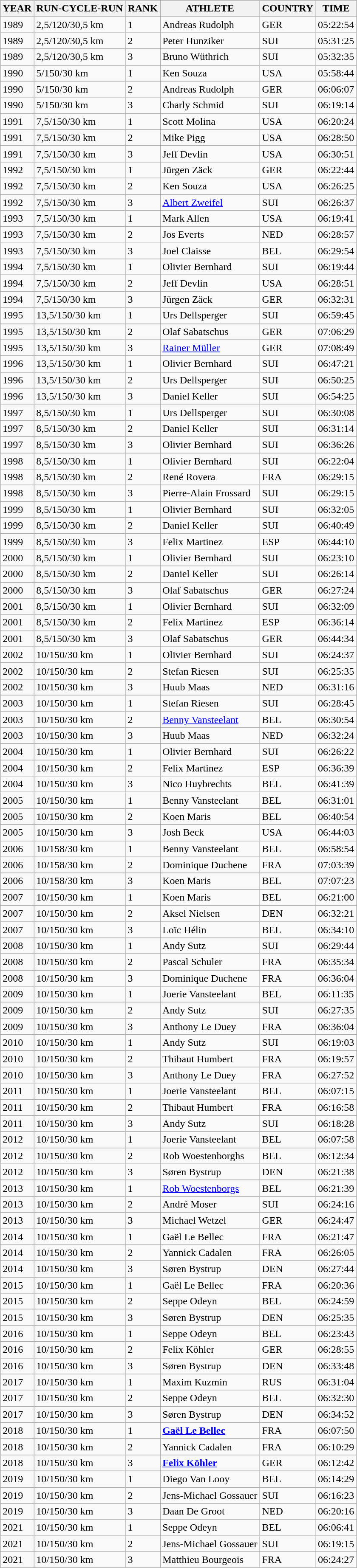<table class="wikitable sortable">
<tr>
<th>YEAR</th>
<th>RUN-CYCLE-RUN</th>
<th>RANK</th>
<th>ATHLETE</th>
<th>COUNTRY</th>
<th>TIME</th>
</tr>
<tr>
<td>1989</td>
<td>2,5/120/30,5 km</td>
<td>1</td>
<td>Andreas Rudolph</td>
<td>GER</td>
<td>05:22:54</td>
</tr>
<tr>
<td>1989</td>
<td>2,5/120/30,5 km</td>
<td>2</td>
<td>Peter Hunziker</td>
<td>SUI</td>
<td>05:31:25</td>
</tr>
<tr>
<td>1989</td>
<td>2,5/120/30,5 km</td>
<td>3</td>
<td>Bruno Wüthrich</td>
<td>SUI</td>
<td>05:32:35</td>
</tr>
<tr>
<td>1990</td>
<td>5/150/30 km</td>
<td>1</td>
<td>Ken Souza</td>
<td>USA</td>
<td>05:58:44</td>
</tr>
<tr>
<td>1990</td>
<td>5/150/30 km</td>
<td>2</td>
<td>Andreas Rudolph</td>
<td>GER</td>
<td>06:06:07</td>
</tr>
<tr>
<td>1990</td>
<td>5/150/30 km</td>
<td>3</td>
<td>Charly Schmid</td>
<td>SUI</td>
<td>06:19:14</td>
</tr>
<tr>
<td>1991</td>
<td>7,5/150/30 km</td>
<td>1</td>
<td>Scott Molina</td>
<td>USA</td>
<td>06:20:24</td>
</tr>
<tr>
<td>1991</td>
<td>7,5/150/30 km</td>
<td>2</td>
<td>Mike Pigg</td>
<td>USA</td>
<td>06:28:50</td>
</tr>
<tr>
<td>1991</td>
<td>7,5/150/30 km</td>
<td>3</td>
<td>Jeff Devlin</td>
<td>USA</td>
<td>06:30:51</td>
</tr>
<tr>
<td>1992</td>
<td>7,5/150/30 km</td>
<td>1</td>
<td>Jürgen Zäck</td>
<td>GER</td>
<td>06:22:44</td>
</tr>
<tr>
<td>1992</td>
<td>7,5/150/30 km</td>
<td>2</td>
<td>Ken Souza</td>
<td>USA</td>
<td>06:26:25</td>
</tr>
<tr>
<td>1992</td>
<td>7,5/150/30 km</td>
<td>3</td>
<td><a href='#'>Albert Zweifel</a></td>
<td>SUI</td>
<td>06:26:37</td>
</tr>
<tr>
<td>1993</td>
<td>7,5/150/30 km</td>
<td>1</td>
<td>Mark Allen</td>
<td>USA</td>
<td>06:19:41</td>
</tr>
<tr>
<td>1993</td>
<td>7,5/150/30 km</td>
<td>2</td>
<td>Jos Everts</td>
<td>NED</td>
<td>06:28:57</td>
</tr>
<tr>
<td>1993</td>
<td>7,5/150/30 km</td>
<td>3</td>
<td>Joel Claisse</td>
<td>BEL</td>
<td>06:29:54</td>
</tr>
<tr>
<td>1994</td>
<td>7,5/150/30 km</td>
<td>1</td>
<td>Olivier Bernhard</td>
<td>SUI</td>
<td>06:19:44</td>
</tr>
<tr>
<td>1994</td>
<td>7,5/150/30 km</td>
<td>2</td>
<td>Jeff Devlin</td>
<td>USA</td>
<td>06:28:51</td>
</tr>
<tr>
<td>1994</td>
<td>7,5/150/30 km</td>
<td>3</td>
<td>Jürgen Zäck</td>
<td>GER</td>
<td>06:32:31</td>
</tr>
<tr>
<td>1995</td>
<td>13,5/150/30 km</td>
<td>1</td>
<td>Urs Dellsperger</td>
<td>SUI</td>
<td>06:59:45</td>
</tr>
<tr>
<td>1995</td>
<td>13,5/150/30 km</td>
<td>2</td>
<td>Olaf Sabatschus</td>
<td>GER</td>
<td>07:06:29</td>
</tr>
<tr>
<td>1995</td>
<td>13,5/150/30 km</td>
<td>3</td>
<td><a href='#'>Rainer Müller</a></td>
<td>GER</td>
<td>07:08:49</td>
</tr>
<tr>
<td>1996</td>
<td>13,5/150/30 km</td>
<td>1</td>
<td>Olivier Bernhard</td>
<td>SUI</td>
<td>06:47:21</td>
</tr>
<tr>
<td>1996</td>
<td>13,5/150/30 km</td>
<td>2</td>
<td>Urs Dellsperger</td>
<td>SUI</td>
<td>06:50:25</td>
</tr>
<tr>
<td>1996</td>
<td>13,5/150/30 km</td>
<td>3</td>
<td>Daniel Keller</td>
<td>SUI</td>
<td>06:54:25</td>
</tr>
<tr>
<td>1997</td>
<td>8,5/150/30 km</td>
<td>1</td>
<td>Urs Dellsperger</td>
<td>SUI</td>
<td>06:30:08</td>
</tr>
<tr>
<td>1997</td>
<td>8,5/150/30 km</td>
<td>2</td>
<td>Daniel Keller</td>
<td>SUI</td>
<td>06:31:14</td>
</tr>
<tr>
<td>1997</td>
<td>8,5/150/30 km</td>
<td>3</td>
<td>Olivier Bernhard</td>
<td>SUI</td>
<td>06:36:26</td>
</tr>
<tr>
<td>1998</td>
<td>8,5/150/30 km</td>
<td>1</td>
<td>Olivier Bernhard</td>
<td>SUI</td>
<td>06:22:04</td>
</tr>
<tr>
<td>1998</td>
<td>8,5/150/30 km</td>
<td>2</td>
<td>René Rovera</td>
<td>FRA</td>
<td>06:29:15</td>
</tr>
<tr>
<td>1998</td>
<td>8,5/150/30 km</td>
<td>3</td>
<td>Pierre-Alain Frossard</td>
<td>SUI</td>
<td>06:29:15</td>
</tr>
<tr>
<td>1999</td>
<td>8,5/150/30 km</td>
<td>1</td>
<td>Olivier Bernhard</td>
<td>SUI</td>
<td>06:32:05</td>
</tr>
<tr>
<td>1999</td>
<td>8,5/150/30 km</td>
<td>2</td>
<td>Daniel Keller</td>
<td>SUI</td>
<td>06:40:49</td>
</tr>
<tr>
<td>1999</td>
<td>8,5/150/30 km</td>
<td>3</td>
<td>Felix Martinez</td>
<td>ESP</td>
<td>06:44:10</td>
</tr>
<tr>
<td>2000</td>
<td>8,5/150/30 km</td>
<td>1</td>
<td>Olivier Bernhard</td>
<td>SUI</td>
<td>06:23:10</td>
</tr>
<tr>
<td>2000</td>
<td>8,5/150/30 km</td>
<td>2</td>
<td>Daniel Keller</td>
<td>SUI</td>
<td>06:26:14</td>
</tr>
<tr>
<td>2000</td>
<td>8,5/150/30 km</td>
<td>3</td>
<td>Olaf Sabatschus</td>
<td>GER</td>
<td>06:27:24</td>
</tr>
<tr>
<td>2001</td>
<td>8,5/150/30 km</td>
<td>1</td>
<td>Olivier Bernhard</td>
<td>SUI</td>
<td>06:32:09</td>
</tr>
<tr>
<td>2001</td>
<td>8,5/150/30 km</td>
<td>2</td>
<td>Felix Martinez</td>
<td>ESP</td>
<td>06:36:14</td>
</tr>
<tr>
<td>2001</td>
<td>8,5/150/30 km</td>
<td>3</td>
<td>Olaf Sabatschus</td>
<td>GER</td>
<td>06:44:34</td>
</tr>
<tr>
<td>2002</td>
<td>10/150/30 km</td>
<td>1</td>
<td>Olivier Bernhard</td>
<td>SUI</td>
<td>06:24:37</td>
</tr>
<tr>
<td>2002</td>
<td>10/150/30 km</td>
<td>2</td>
<td>Stefan Riesen</td>
<td>SUI</td>
<td>06:25:35</td>
</tr>
<tr>
<td>2002</td>
<td>10/150/30 km</td>
<td>3</td>
<td>Huub Maas</td>
<td>NED</td>
<td>06:31:16</td>
</tr>
<tr>
<td>2003</td>
<td>10/150/30 km</td>
<td>1</td>
<td>Stefan Riesen</td>
<td>SUI</td>
<td>06:28:45</td>
</tr>
<tr>
<td>2003</td>
<td>10/150/30 km</td>
<td>2</td>
<td><a href='#'>Benny Vansteelant</a></td>
<td>BEL</td>
<td>06:30:54</td>
</tr>
<tr>
<td>2003</td>
<td>10/150/30 km</td>
<td>3</td>
<td>Huub Maas</td>
<td>NED</td>
<td>06:32:24</td>
</tr>
<tr>
<td>2004</td>
<td>10/150/30 km</td>
<td>1</td>
<td>Olivier Bernhard</td>
<td>SUI</td>
<td>06:26:22</td>
</tr>
<tr>
<td>2004</td>
<td>10/150/30 km</td>
<td>2</td>
<td>Felix Martinez</td>
<td>ESP</td>
<td>06:36:39</td>
</tr>
<tr>
<td>2004</td>
<td>10/150/30 km</td>
<td>3</td>
<td>Nico Huybrechts</td>
<td>BEL</td>
<td>06:41:39</td>
</tr>
<tr>
<td>2005</td>
<td>10/150/30 km</td>
<td>1</td>
<td>Benny Vansteelant</td>
<td>BEL</td>
<td>06:31:01</td>
</tr>
<tr>
<td>2005</td>
<td>10/150/30 km</td>
<td>2</td>
<td>Koen Maris</td>
<td>BEL</td>
<td>06:40:54</td>
</tr>
<tr>
<td>2005</td>
<td>10/150/30 km</td>
<td>3</td>
<td>Josh Beck</td>
<td>USA</td>
<td>06:44:03</td>
</tr>
<tr>
<td>2006</td>
<td>10/158/30 km</td>
<td>1</td>
<td>Benny Vansteelant</td>
<td>BEL</td>
<td>06:58:54</td>
</tr>
<tr>
<td>2006</td>
<td>10/158/30 km</td>
<td>2</td>
<td>Dominique Duchene</td>
<td>FRA</td>
<td>07:03:39</td>
</tr>
<tr>
<td>2006</td>
<td>10/158/30 km</td>
<td>3</td>
<td>Koen Maris</td>
<td>BEL</td>
<td>07:07:23</td>
</tr>
<tr>
<td>2007</td>
<td>10/150/30 km</td>
<td>1</td>
<td>Koen Maris</td>
<td>BEL</td>
<td>06:21:00</td>
</tr>
<tr>
<td>2007</td>
<td>10/150/30 km</td>
<td>2</td>
<td>Aksel Nielsen</td>
<td>DEN</td>
<td>06:32:21</td>
</tr>
<tr>
<td>2007</td>
<td>10/150/30 km</td>
<td>3</td>
<td>Loïc Hélin</td>
<td>BEL</td>
<td>06:34:10</td>
</tr>
<tr>
<td>2008</td>
<td>10/150/30 km</td>
<td>1</td>
<td>Andy Sutz</td>
<td>SUI</td>
<td>06:29:44</td>
</tr>
<tr>
<td>2008</td>
<td>10/150/30 km</td>
<td>2</td>
<td>Pascal Schuler</td>
<td>FRA</td>
<td>06:35:34</td>
</tr>
<tr>
<td>2008</td>
<td>10/150/30 km</td>
<td>3</td>
<td>Dominique Duchene</td>
<td>FRA</td>
<td>06:36:04</td>
</tr>
<tr>
<td>2009</td>
<td>10/150/30 km</td>
<td>1</td>
<td>Joerie Vansteelant</td>
<td>BEL</td>
<td>06:11:35</td>
</tr>
<tr>
<td>2009</td>
<td>10/150/30 km</td>
<td>2</td>
<td>Andy Sutz</td>
<td>SUI</td>
<td>06:27:35</td>
</tr>
<tr>
<td>2009</td>
<td>10/150/30 km</td>
<td>3</td>
<td>Anthony Le Duey</td>
<td>FRA</td>
<td>06:36:04</td>
</tr>
<tr>
<td>2010</td>
<td>10/150/30 km</td>
<td>1</td>
<td>Andy Sutz</td>
<td>SUI</td>
<td>06:19:03</td>
</tr>
<tr>
<td>2010</td>
<td>10/150/30 km</td>
<td>2</td>
<td>Thibaut Humbert</td>
<td>FRA</td>
<td>06:19:57</td>
</tr>
<tr>
<td>2010</td>
<td>10/150/30 km</td>
<td>3</td>
<td>Anthony Le Duey</td>
<td>FRA</td>
<td>06:27:52</td>
</tr>
<tr>
<td>2011</td>
<td>10/150/30 km</td>
<td>1</td>
<td>Joerie Vansteelant</td>
<td>BEL</td>
<td>06:07:15</td>
</tr>
<tr>
<td>2011</td>
<td>10/150/30 km</td>
<td>2</td>
<td>Thibaut Humbert</td>
<td>FRA</td>
<td>06:16:58</td>
</tr>
<tr>
<td>2011</td>
<td>10/150/30 km</td>
<td>3</td>
<td>Andy Sutz</td>
<td>SUI</td>
<td>06:18:28</td>
</tr>
<tr>
<td>2012</td>
<td>10/150/30 km</td>
<td>1</td>
<td>Joerie Vansteelant</td>
<td>BEL</td>
<td>06:07:58</td>
</tr>
<tr>
<td>2012</td>
<td>10/150/30 km</td>
<td>2</td>
<td>Rob Woestenborghs</td>
<td>BEL</td>
<td>06:12:34</td>
</tr>
<tr>
<td>2012</td>
<td>10/150/30 km</td>
<td>3</td>
<td>Søren Bystrup</td>
<td>DEN</td>
<td>06:21:38</td>
</tr>
<tr>
<td>2013</td>
<td>10/150/30 km</td>
<td>1</td>
<td><a href='#'>Rob Woestenborgs</a></td>
<td>BEL</td>
<td>06:21:39</td>
</tr>
<tr>
<td>2013</td>
<td>10/150/30 km</td>
<td>2</td>
<td>André Moser</td>
<td>SUI</td>
<td>06:24:16</td>
</tr>
<tr>
<td>2013</td>
<td>10/150/30 km</td>
<td>3</td>
<td>Michael Wetzel</td>
<td>GER</td>
<td>06:24:47</td>
</tr>
<tr>
<td>2014</td>
<td>10/150/30 km</td>
<td>1</td>
<td>Gaël Le Bellec</td>
<td>FRA</td>
<td>06:21:47</td>
</tr>
<tr>
<td>2014</td>
<td>10/150/30 km</td>
<td>2</td>
<td>Yannick Cadalen</td>
<td>FRA</td>
<td>06:26:05</td>
</tr>
<tr>
<td>2014</td>
<td>10/150/30 km</td>
<td>3</td>
<td>Søren Bystrup</td>
<td>DEN</td>
<td>06:27:44</td>
</tr>
<tr>
<td>2015</td>
<td>10/150/30 km</td>
<td>1</td>
<td>Gaël Le Bellec</td>
<td>FRA</td>
<td>06:20:36</td>
</tr>
<tr>
<td>2015</td>
<td>10/150/30 km</td>
<td>2</td>
<td>Seppe Odeyn</td>
<td>BEL</td>
<td>06:24:59</td>
</tr>
<tr>
<td>2015</td>
<td>10/150/30 km</td>
<td>3</td>
<td>Søren Bystrup</td>
<td>DEN</td>
<td>06:25:35</td>
</tr>
<tr>
<td>2016</td>
<td>10/150/30 km</td>
<td>1</td>
<td>Seppe Odeyn</td>
<td>BEL</td>
<td>06:23:43</td>
</tr>
<tr>
<td>2016</td>
<td>10/150/30 km</td>
<td>2</td>
<td>Felix Köhler</td>
<td>GER</td>
<td>06:28:55</td>
</tr>
<tr>
<td>2016</td>
<td>10/150/30 km</td>
<td>3</td>
<td>Søren Bystrup</td>
<td>DEN</td>
<td>06:33:48</td>
</tr>
<tr>
<td>2017</td>
<td>10/150/30 km</td>
<td>1</td>
<td>Maxim Kuzmin</td>
<td>RUS</td>
<td>06:31:04</td>
</tr>
<tr>
<td>2017</td>
<td>10/150/30 km</td>
<td>2</td>
<td>Seppe Odeyn</td>
<td>BEL</td>
<td>06:32:30</td>
</tr>
<tr>
<td>2017</td>
<td>10/150/30 km</td>
<td>3</td>
<td>Søren Bystrup</td>
<td>DEN</td>
<td>06:34:52</td>
</tr>
<tr>
<td>2018</td>
<td>10/150/30 km</td>
<td>1</td>
<td><a href='#'><strong>Gaël Le Bellec</strong></a></td>
<td>FRA</td>
<td>06:07:50</td>
</tr>
<tr>
<td>2018</td>
<td>10/150/30 km</td>
<td>2</td>
<td>Yannick Cadalen</td>
<td>FRA</td>
<td>06:10:29</td>
</tr>
<tr>
<td>2018</td>
<td>10/150/30 km</td>
<td>3</td>
<td><a href='#'><strong>Felix Köhler</strong></a></td>
<td>GER</td>
<td>06:12:42</td>
</tr>
<tr>
<td>2019</td>
<td>10/150/30 km</td>
<td>1</td>
<td>Diego Van Looy</td>
<td>BEL</td>
<td>06:14:29</td>
</tr>
<tr>
<td>2019</td>
<td>10/150/30 km</td>
<td>2</td>
<td>Jens-Michael Gossauer</td>
<td>SUI</td>
<td>06:16:23</td>
</tr>
<tr>
<td>2019</td>
<td>10/150/30 km</td>
<td>3</td>
<td>Daan De Groot</td>
<td>NED</td>
<td>06:20:16</td>
</tr>
<tr>
<td>2021</td>
<td>10/150/30 km</td>
<td>1</td>
<td>Seppe Odeyn</td>
<td>BEL</td>
<td>06:06:41</td>
</tr>
<tr>
<td>2021</td>
<td>10/150/30 km</td>
<td>2</td>
<td>Jens-Michael Gossauer</td>
<td>SUI</td>
<td>06:19:15</td>
</tr>
<tr>
<td>2021</td>
<td>10/150/30 km</td>
<td>3</td>
<td>Matthieu Bourgeois</td>
<td>FRA</td>
<td>06:24:27</td>
</tr>
</table>
